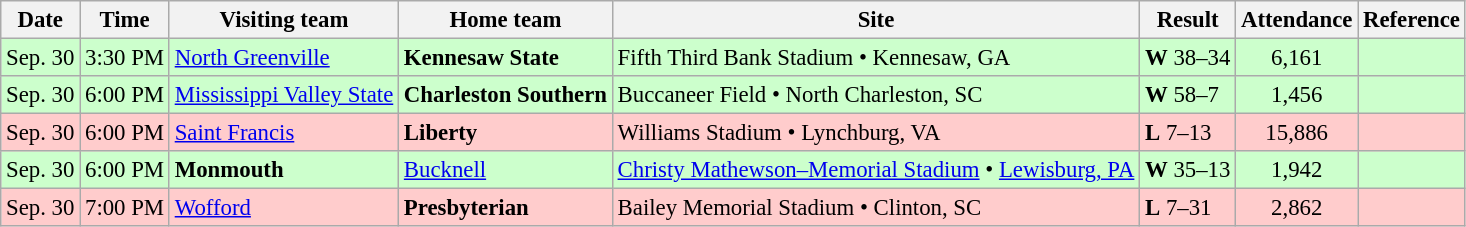<table class="wikitable" style="font-size:95%;">
<tr>
<th>Date</th>
<th>Time</th>
<th>Visiting team</th>
<th>Home team</th>
<th>Site</th>
<th>Result</th>
<th>Attendance</th>
<th class="unsortable">Reference</th>
</tr>
<tr bgcolor=ccffcc>
<td>Sep. 30</td>
<td>3:30 PM</td>
<td><a href='#'>North Greenville</a></td>
<td><strong>Kennesaw State</strong></td>
<td>Fifth Third Bank Stadium • Kennesaw, GA</td>
<td><strong>W</strong> 38–34</td>
<td style="text-align:center;">6,161</td>
<td style="text-align:center;"></td>
</tr>
<tr bgcolor=ccffcc>
<td>Sep. 30</td>
<td>6:00 PM</td>
<td><a href='#'>Mississippi Valley State</a></td>
<td><strong>Charleston Southern</strong></td>
<td>Buccaneer Field • North Charleston, SC</td>
<td><strong>W</strong> 58–7</td>
<td style="text-align:center;">1,456</td>
<td style="text-align:center;"></td>
</tr>
<tr bgcolor=ffcccc>
<td>Sep. 30</td>
<td>6:00 PM</td>
<td><a href='#'>Saint Francis</a></td>
<td><strong>Liberty</strong></td>
<td>Williams Stadium • Lynchburg, VA</td>
<td><strong>L</strong> 7–13</td>
<td style="text-align:center;">15,886</td>
<td style="text-align:center;"></td>
</tr>
<tr bgcolor=ccffcc>
<td>Sep. 30</td>
<td>6:00 PM</td>
<td><strong>Monmouth</strong></td>
<td><a href='#'>Bucknell</a></td>
<td><a href='#'>Christy Mathewson–Memorial Stadium</a> • <a href='#'>Lewisburg, PA</a></td>
<td><strong>W</strong> 35–13</td>
<td style="text-align:center;">1,942</td>
<td style="text-align:center;"></td>
</tr>
<tr bgcolor=ffcccc>
<td>Sep. 30</td>
<td>7:00 PM</td>
<td><a href='#'>Wofford</a></td>
<td><strong>Presbyterian</strong></td>
<td>Bailey Memorial Stadium • Clinton, SC</td>
<td><strong>L</strong> 7–31</td>
<td style="text-align:center;">2,862</td>
<td style="text-align:center;"></td>
</tr>
</table>
